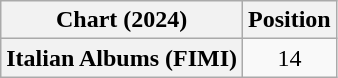<table class="wikitable plainrowheaders" style="text-align:center">
<tr>
<th scope="col">Chart (2024)</th>
<th scope="col">Position</th>
</tr>
<tr>
<th scope="row">Italian Albums (FIMI)</th>
<td>14</td>
</tr>
</table>
